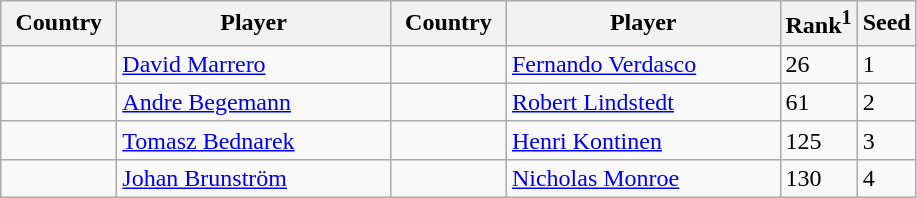<table class="sortable wikitable">
<tr>
<th width="70">Country</th>
<th width="175">Player</th>
<th width="70">Country</th>
<th width="175">Player</th>
<th>Rank<sup>1</sup></th>
<th>Seed</th>
</tr>
<tr>
<td></td>
<td><a href='#'>David Marrero</a></td>
<td></td>
<td><a href='#'>Fernando Verdasco</a></td>
<td>26</td>
<td>1</td>
</tr>
<tr>
<td></td>
<td><a href='#'>Andre Begemann</a></td>
<td></td>
<td><a href='#'>Robert Lindstedt</a></td>
<td>61</td>
<td>2</td>
</tr>
<tr>
<td></td>
<td><a href='#'>Tomasz Bednarek</a></td>
<td></td>
<td><a href='#'>Henri Kontinen</a></td>
<td>125</td>
<td>3</td>
</tr>
<tr>
<td></td>
<td><a href='#'>Johan Brunström</a></td>
<td></td>
<td><a href='#'>Nicholas Monroe</a></td>
<td>130</td>
<td>4</td>
</tr>
</table>
